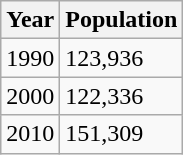<table class="wikitable">
<tr>
<th>Year</th>
<th>Population</th>
</tr>
<tr>
<td>1990</td>
<td>123,936</td>
</tr>
<tr>
<td>2000</td>
<td>122,336</td>
</tr>
<tr>
<td>2010</td>
<td>151,309</td>
</tr>
</table>
